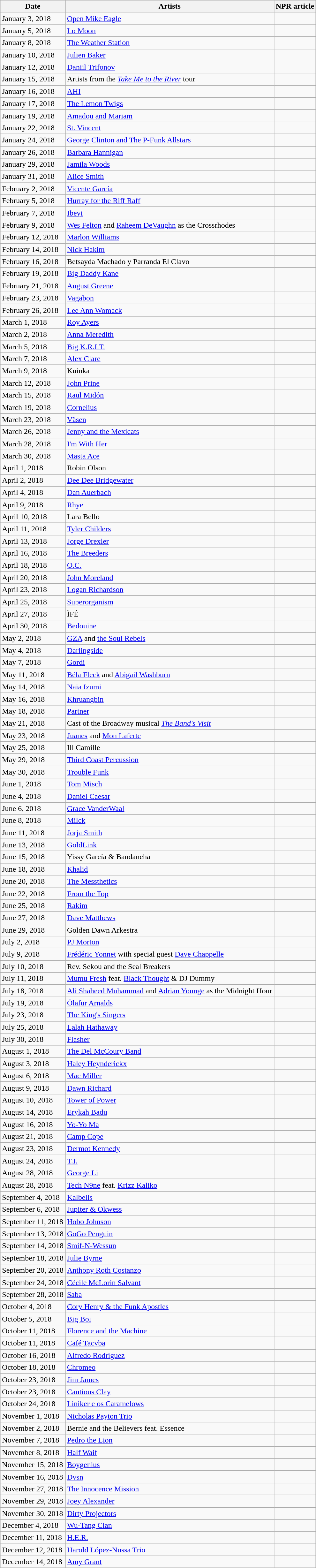<table class="wikitable sortable mw-collapsible mw-collapsed">
<tr>
<th scope="col" data-sort-type="usLongDate">Date</th>
<th scope="col">Artists</th>
<th scope="col" class="unsortable">NPR article</th>
</tr>
<tr>
<td>January 3, 2018</td>
<td><a href='#'>Open Mike Eagle</a></td>
<td></td>
</tr>
<tr>
<td>January 5, 2018</td>
<td><a href='#'>Lo Moon</a></td>
<td></td>
</tr>
<tr>
<td>January 8, 2018</td>
<td data-sort-value="Weather Station, The"><a href='#'>The Weather Station</a></td>
<td></td>
</tr>
<tr>
<td>January 10, 2018</td>
<td><a href='#'>Julien Baker</a></td>
<td></td>
</tr>
<tr>
<td>January 12, 2018</td>
<td><a href='#'>Daniil Trifonov</a></td>
<td></td>
</tr>
<tr>
<td>January 15, 2018</td>
<td data-sort-value="Take Me to the River">Artists from the <em><a href='#'>Take Me to the River</a></em> tour</td>
<td></td>
</tr>
<tr>
<td>January 16, 2018</td>
<td><a href='#'>AHI</a></td>
<td></td>
</tr>
<tr>
<td>January 17, 2018</td>
<td data-sort-value="Lemon Twigs, The"><a href='#'>The Lemon Twigs</a></td>
<td></td>
</tr>
<tr>
<td>January 19, 2018</td>
<td><a href='#'>Amadou and Mariam</a></td>
<td></td>
</tr>
<tr>
<td>January 22, 2018</td>
<td><a href='#'>St. Vincent</a></td>
<td></td>
</tr>
<tr>
<td>January 24, 2018</td>
<td><a href='#'>George Clinton and The P-Funk Allstars</a></td>
<td></td>
</tr>
<tr>
<td>January 26, 2018</td>
<td><a href='#'>Barbara Hannigan</a></td>
<td></td>
</tr>
<tr>
<td>January 29, 2018</td>
<td><a href='#'>Jamila Woods</a></td>
<td></td>
</tr>
<tr>
<td>January 31, 2018</td>
<td><a href='#'>Alice Smith</a></td>
<td></td>
</tr>
<tr>
<td>February 2, 2018</td>
<td><a href='#'>Vicente García</a></td>
<td></td>
</tr>
<tr>
<td>February 5, 2018</td>
<td><a href='#'>Hurray for the Riff Raff</a></td>
<td></td>
</tr>
<tr>
<td>February 7, 2018</td>
<td><a href='#'>Ibeyi</a></td>
<td></td>
</tr>
<tr>
<td>February 9, 2018</td>
<td data-sort-value="Crossrhodes, The"><a href='#'>Wes Felton</a> and <a href='#'>Raheem DeVaughn</a> as the Crossrhodes</td>
<td></td>
</tr>
<tr>
<td>February 12, 2018</td>
<td><a href='#'>Marlon Williams</a></td>
<td></td>
</tr>
<tr>
<td>February 14, 2018</td>
<td><a href='#'>Nick Hakim</a></td>
<td></td>
</tr>
<tr>
<td>February 16, 2018</td>
<td>Betsayda Machado y Parranda El Clavo</td>
<td></td>
</tr>
<tr>
<td>February 19, 2018</td>
<td><a href='#'>Big Daddy Kane</a></td>
<td></td>
</tr>
<tr>
<td>February 21, 2018</td>
<td><a href='#'>August Greene</a></td>
<td></td>
</tr>
<tr>
<td>February 23, 2018</td>
<td><a href='#'>Vagabon</a></td>
<td></td>
</tr>
<tr>
<td>February 26, 2018</td>
<td><a href='#'>Lee Ann Womack</a></td>
<td></td>
</tr>
<tr>
<td>March 1, 2018</td>
<td><a href='#'>Roy Ayers</a></td>
<td></td>
</tr>
<tr>
<td>March 2, 2018</td>
<td><a href='#'>Anna Meredith</a></td>
<td></td>
</tr>
<tr>
<td>March 5, 2018</td>
<td><a href='#'>Big K.R.I.T.</a></td>
<td></td>
</tr>
<tr>
<td>March 7, 2018</td>
<td><a href='#'>Alex Clare</a></td>
<td></td>
</tr>
<tr>
<td>March 9, 2018</td>
<td>Kuinka</td>
<td></td>
</tr>
<tr>
<td>March 12, 2018</td>
<td><a href='#'>John Prine</a></td>
<td></td>
</tr>
<tr>
<td>March 15, 2018</td>
<td><a href='#'>Raul Midón</a></td>
<td></td>
</tr>
<tr>
<td>March 19, 2018</td>
<td><a href='#'>Cornelius</a></td>
<td></td>
</tr>
<tr>
<td>March 23, 2018</td>
<td><a href='#'>Väsen</a></td>
<td></td>
</tr>
<tr>
<td>March 26, 2018</td>
<td><a href='#'>Jenny and the Mexicats</a></td>
<td></td>
</tr>
<tr>
<td>March 28, 2018</td>
<td><a href='#'>I'm With Her</a></td>
<td></td>
</tr>
<tr>
<td>March 30, 2018</td>
<td><a href='#'>Masta Ace</a></td>
<td></td>
</tr>
<tr>
<td>April 1, 2018</td>
<td>Robin Olson</td>
<td></td>
</tr>
<tr>
<td>April 2, 2018</td>
<td><a href='#'>Dee Dee Bridgewater</a></td>
<td></td>
</tr>
<tr>
<td>April 4, 2018</td>
<td><a href='#'>Dan Auerbach</a></td>
<td></td>
</tr>
<tr>
<td>April 9, 2018</td>
<td><a href='#'>Rhye</a></td>
<td></td>
</tr>
<tr>
<td>April 10, 2018</td>
<td>Lara Bello</td>
<td></td>
</tr>
<tr>
<td>April 11, 2018</td>
<td><a href='#'>Tyler Childers</a></td>
<td></td>
</tr>
<tr>
<td>April 13, 2018</td>
<td><a href='#'>Jorge Drexler</a></td>
<td></td>
</tr>
<tr>
<td>April 16, 2018</td>
<td data-sort-value="Breeders, The"><a href='#'>The Breeders</a></td>
<td></td>
</tr>
<tr>
<td>April 18, 2018</td>
<td><a href='#'>O.C.</a></td>
<td></td>
</tr>
<tr>
<td>April 20, 2018</td>
<td><a href='#'>John Moreland</a></td>
<td></td>
</tr>
<tr>
<td>April 23, 2018</td>
<td><a href='#'>Logan Richardson</a></td>
<td></td>
</tr>
<tr>
<td>April 25, 2018</td>
<td><a href='#'>Superorganism</a></td>
<td></td>
</tr>
<tr>
<td>April 27, 2018</td>
<td>ÌFÉ</td>
<td></td>
</tr>
<tr>
<td>April 30, 2018</td>
<td><a href='#'>Bedouine</a></td>
<td></td>
</tr>
<tr>
<td>May 2, 2018</td>
<td><a href='#'>GZA</a> and <a href='#'>the Soul Rebels</a></td>
<td></td>
</tr>
<tr>
<td>May 4, 2018</td>
<td><a href='#'>Darlingside</a></td>
<td></td>
</tr>
<tr>
<td>May 7, 2018</td>
<td><a href='#'>Gordi</a></td>
<td></td>
</tr>
<tr>
<td>May 11, 2018</td>
<td><a href='#'>Béla Fleck</a> and <a href='#'>Abigail Washburn</a></td>
<td></td>
</tr>
<tr>
<td>May 14, 2018</td>
<td><a href='#'>Naia Izumi</a></td>
<td></td>
</tr>
<tr>
<td>May 16, 2018</td>
<td><a href='#'>Khruangbin</a></td>
<td></td>
</tr>
<tr>
<td>May 18, 2018</td>
<td><a href='#'>Partner</a></td>
<td></td>
</tr>
<tr>
<td>May 21, 2018</td>
<td data-sort-value="The Band's Visit">Cast of the Broadway musical <em><a href='#'>The Band's Visit</a></em></td>
<td></td>
</tr>
<tr>
<td>May 23, 2018</td>
<td><a href='#'>Juanes</a> and <a href='#'>Mon Laferte</a></td>
<td></td>
</tr>
<tr>
<td>May 25, 2018</td>
<td>Ill Camille</td>
<td></td>
</tr>
<tr>
<td>May 29, 2018</td>
<td><a href='#'>Third Coast Percussion</a></td>
<td></td>
</tr>
<tr>
<td>May 30, 2018</td>
<td><a href='#'>Trouble Funk</a></td>
<td></td>
</tr>
<tr>
<td>June 1, 2018</td>
<td><a href='#'>Tom Misch</a></td>
<td></td>
</tr>
<tr>
<td>June 4, 2018</td>
<td><a href='#'>Daniel Caesar</a></td>
<td></td>
</tr>
<tr>
<td>June 6, 2018</td>
<td><a href='#'>Grace VanderWaal</a></td>
<td></td>
</tr>
<tr>
<td>June 8, 2018</td>
<td><a href='#'>Milck</a></td>
<td></td>
</tr>
<tr>
<td>June 11, 2018</td>
<td><a href='#'>Jorja Smith</a></td>
<td></td>
</tr>
<tr>
<td>June 13, 2018</td>
<td><a href='#'>GoldLink</a></td>
<td></td>
</tr>
<tr>
<td>June 15, 2018</td>
<td>Yissy García & Bandancha</td>
<td></td>
</tr>
<tr>
<td>June 18, 2018</td>
<td><a href='#'>Khalid</a></td>
<td></td>
</tr>
<tr>
<td>June 20, 2018</td>
<td data-sort-value="Messthetics, The"><a href='#'>The Messthetics</a></td>
<td></td>
</tr>
<tr>
<td>June 22, 2018</td>
<td><a href='#'>From the Top</a></td>
<td></td>
</tr>
<tr>
<td>June 25, 2018</td>
<td><a href='#'>Rakim</a></td>
<td></td>
</tr>
<tr>
<td>June 27, 2018</td>
<td><a href='#'>Dave Matthews</a></td>
<td></td>
</tr>
<tr>
<td>June 29, 2018</td>
<td>Golden Dawn Arkestra</td>
<td></td>
</tr>
<tr>
<td>July 2, 2018</td>
<td><a href='#'>PJ Morton</a></td>
<td></td>
</tr>
<tr>
<td>July 9, 2018</td>
<td><a href='#'>Frédéric Yonnet</a> with special guest <a href='#'>Dave Chappelle</a></td>
<td></td>
</tr>
<tr>
<td>July 10, 2018</td>
<td>Rev. Sekou and the Seal Breakers</td>
<td></td>
</tr>
<tr>
<td>July 11, 2018</td>
<td><a href='#'>Mumu Fresh</a> feat. <a href='#'>Black Thought</a> & DJ Dummy</td>
<td></td>
</tr>
<tr>
<td>July 18, 2018</td>
<td data-sort-value="The Midnight Hour"><a href='#'>Ali Shaheed Muhammad</a> and <a href='#'>Adrian Younge</a> as the Midnight Hour</td>
<td></td>
</tr>
<tr>
<td>July 19, 2018</td>
<td><a href='#'>Ólafur Arnalds</a></td>
<td></td>
</tr>
<tr>
<td>July 23, 2018</td>
<td data-sort-value="King's Singers, The"><a href='#'>The King's Singers</a></td>
<td></td>
</tr>
<tr>
<td>July 25, 2018</td>
<td><a href='#'>Lalah Hathaway</a></td>
<td></td>
</tr>
<tr>
<td>July 30, 2018</td>
<td><a href='#'>Flasher</a></td>
<td></td>
</tr>
<tr>
<td>August 1, 2018</td>
<td data-sort-value="Del McCoury Band, The"><a href='#'>The Del McCoury Band</a></td>
<td></td>
</tr>
<tr>
<td>August 3, 2018</td>
<td><a href='#'>Haley Heynderickx</a></td>
<td></td>
</tr>
<tr>
<td>August 6, 2018</td>
<td><a href='#'>Mac Miller</a></td>
<td></td>
</tr>
<tr>
<td>August 9, 2018</td>
<td><a href='#'>Dawn Richard</a></td>
<td></td>
</tr>
<tr>
<td>August 10, 2018</td>
<td><a href='#'>Tower of Power</a></td>
<td></td>
</tr>
<tr>
<td>August 14, 2018</td>
<td><a href='#'>Erykah Badu</a></td>
<td></td>
</tr>
<tr>
<td>August 16, 2018</td>
<td><a href='#'>Yo-Yo Ma</a></td>
<td></td>
</tr>
<tr>
<td>August 21, 2018</td>
<td><a href='#'>Camp Cope</a></td>
<td></td>
</tr>
<tr>
<td>August 23, 2018</td>
<td><a href='#'>Dermot Kennedy</a></td>
<td></td>
</tr>
<tr>
<td>August 24, 2018</td>
<td><a href='#'>T.I.</a></td>
<td></td>
</tr>
<tr>
<td>August 28, 2018</td>
<td><a href='#'>George Li</a></td>
<td></td>
</tr>
<tr>
<td>August 28, 2018</td>
<td><a href='#'>Tech N9ne</a> feat. <a href='#'>Krizz Kaliko</a></td>
<td></td>
</tr>
<tr>
<td>September 4, 2018</td>
<td><a href='#'>Kalbells</a></td>
<td></td>
</tr>
<tr>
<td>September 6, 2018</td>
<td><a href='#'>Jupiter & Okwess</a></td>
<td></td>
</tr>
<tr>
<td>September 11, 2018</td>
<td><a href='#'>Hobo Johnson</a></td>
<td></td>
</tr>
<tr>
<td>September 13, 2018</td>
<td><a href='#'>GoGo Penguin</a></td>
<td></td>
</tr>
<tr>
<td>September 14, 2018</td>
<td><a href='#'>Smif-N-Wessun</a></td>
<td></td>
</tr>
<tr>
<td>September 18, 2018</td>
<td><a href='#'>Julie Byrne</a></td>
<td></td>
</tr>
<tr>
<td>September 20, 2018</td>
<td><a href='#'>Anthony Roth Costanzo</a></td>
<td></td>
</tr>
<tr>
<td>September 24, 2018</td>
<td><a href='#'>Cécile McLorin Salvant</a></td>
<td></td>
</tr>
<tr>
<td>September 28, 2018</td>
<td><a href='#'>Saba</a></td>
<td></td>
</tr>
<tr>
<td>October 4, 2018</td>
<td><a href='#'>Cory Henry & the Funk Apostles</a></td>
<td></td>
</tr>
<tr>
<td>October 5, 2018</td>
<td><a href='#'>Big Boi</a></td>
<td></td>
</tr>
<tr>
<td>October 11, 2018</td>
<td><a href='#'>Florence and the Machine</a></td>
<td></td>
</tr>
<tr>
<td>October 11, 2018</td>
<td><a href='#'>Café Tacvba</a></td>
<td></td>
</tr>
<tr>
<td>October 16, 2018</td>
<td><a href='#'>Alfredo Rodríguez</a></td>
<td></td>
</tr>
<tr>
<td>October 18, 2018</td>
<td><a href='#'>Chromeo</a></td>
<td></td>
</tr>
<tr>
<td>October 23, 2018</td>
<td><a href='#'>Jim James</a></td>
<td></td>
</tr>
<tr>
<td>October 23, 2018</td>
<td><a href='#'>Cautious Clay</a></td>
<td></td>
</tr>
<tr>
<td>October 24, 2018</td>
<td><a href='#'>Liniker e os Caramelows</a></td>
<td></td>
</tr>
<tr>
<td>November 1, 2018</td>
<td><a href='#'>Nicholas Payton Trio</a></td>
<td></td>
</tr>
<tr>
<td>November 2, 2018</td>
<td>Bernie and the Believers feat. Essence</td>
<td></td>
</tr>
<tr>
<td>November 7, 2018</td>
<td><a href='#'>Pedro the Lion</a></td>
<td></td>
</tr>
<tr>
<td>November 8, 2018</td>
<td><a href='#'>Half Waif</a></td>
<td></td>
</tr>
<tr>
<td>November 15, 2018</td>
<td><a href='#'>Boygenius</a></td>
<td></td>
</tr>
<tr>
<td>November 16, 2018</td>
<td><a href='#'>Dvsn</a></td>
<td></td>
</tr>
<tr>
<td>November 27, 2018</td>
<td><a href='#'>The Innocence Mission</a></td>
<td></td>
</tr>
<tr>
<td>November 29, 2018</td>
<td><a href='#'>Joey Alexander</a></td>
<td></td>
</tr>
<tr>
<td>November 30, 2018</td>
<td><a href='#'>Dirty Projectors</a></td>
<td></td>
</tr>
<tr>
<td>December 4, 2018</td>
<td><a href='#'>Wu-Tang Clan</a></td>
<td></td>
</tr>
<tr>
<td>December 11, 2018</td>
<td><a href='#'>H.E.R.</a></td>
<td></td>
</tr>
<tr>
<td>December 12, 2018</td>
<td><a href='#'>Harold López-Nussa Trio</a></td>
<td></td>
</tr>
<tr>
<td>December 14, 2018</td>
<td><a href='#'>Amy Grant</a></td>
<td></td>
</tr>
</table>
